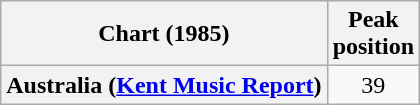<table class="wikitable plainrowheaders" style="text-align:center">
<tr>
<th>Chart (1985)</th>
<th>Peak<br>position</th>
</tr>
<tr>
<th scope="row">Australia (<a href='#'>Kent Music Report</a>)</th>
<td>39</td>
</tr>
</table>
